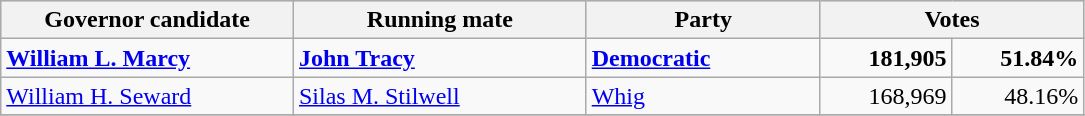<table class=wikitable>
<tr bgcolor=lightgrey>
<th width="20%">Governor candidate</th>
<th width="20%">Running mate</th>
<th width="16%">Party</th>
<th width="18%" colspan="2">Votes</th>
</tr>
<tr>
<td><strong><a href='#'>William L. Marcy</a></strong></td>
<td><strong><a href='#'>John Tracy</a></strong></td>
<td><strong><a href='#'>Democratic</a></strong></td>
<td align="right"><strong>181,905</strong></td>
<td align="right"><strong>51.84%</strong></td>
</tr>
<tr>
<td><a href='#'>William H. Seward</a></td>
<td><a href='#'>Silas M. Stilwell</a></td>
<td><a href='#'>Whig</a></td>
<td align="right">168,969</td>
<td align="right">48.16%</td>
</tr>
<tr>
</tr>
</table>
